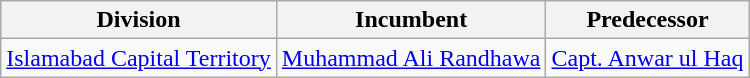<table class="wikitable sortable static-row-numbers static-row-header-hash">
<tr>
<th>Division</th>
<th>Incumbent</th>
<th>Predecessor</th>
</tr>
<tr>
<td><a href='#'>Islamabad Capital Territory</a></td>
<td><a href='#'>Muhammad Ali Randhawa</a></td>
<td><a href='#'>Capt. Anwar ul Haq</a></td>
</tr>
</table>
